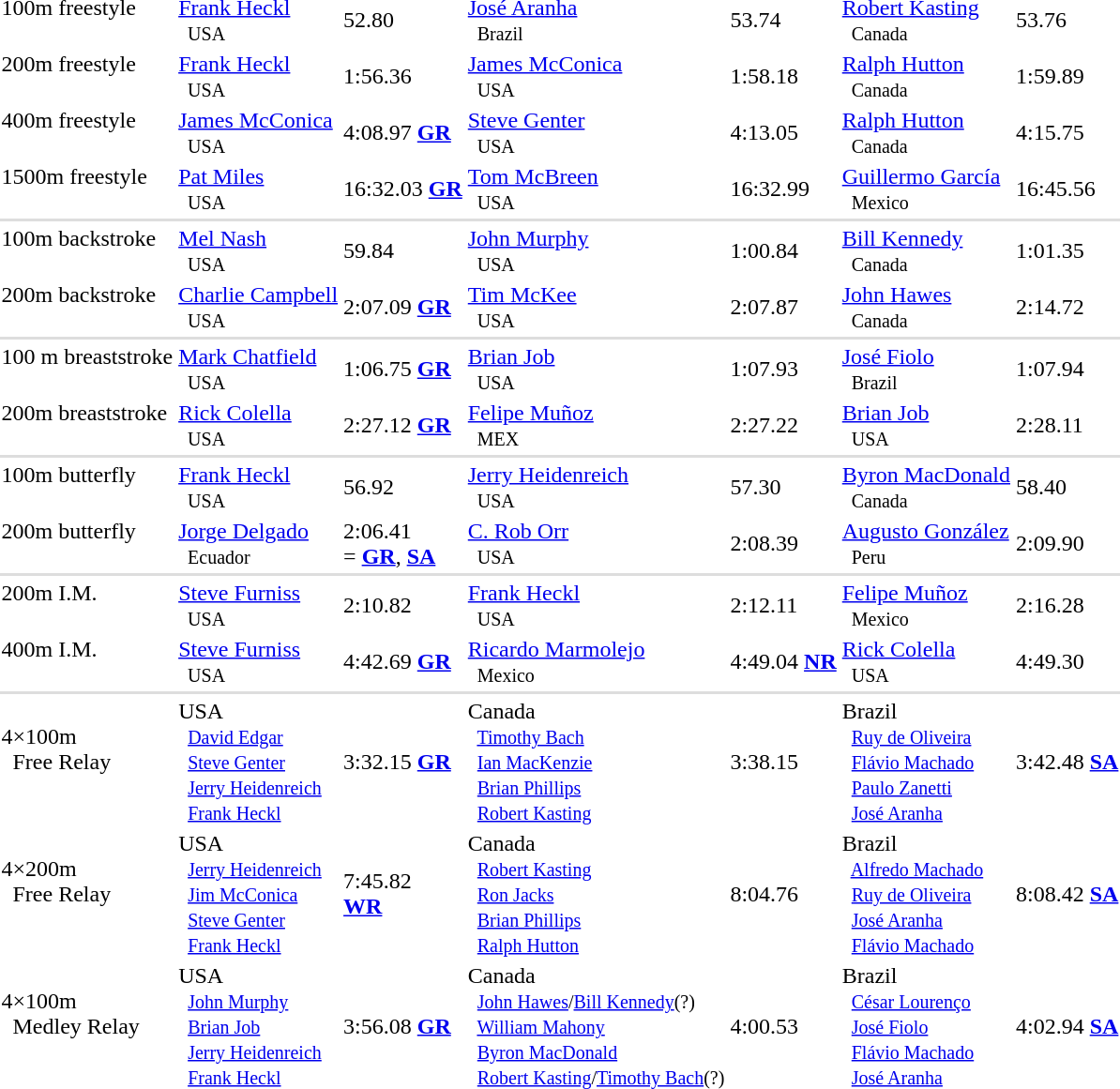<table>
<tr>
<td>100m freestyle <br>  </td>
<td><a href='#'>Frank Heckl</a> <small><br>    USA </small></td>
<td>52.80</td>
<td><a href='#'>José Aranha</a> <small><br>    Brazil </small></td>
<td>53.74</td>
<td><a href='#'>Robert Kasting</a> <small><br>    Canada </small></td>
<td>53.76</td>
</tr>
<tr>
<td>200m freestyle <br>  </td>
<td><a href='#'>Frank Heckl</a> <small><br>    USA </small></td>
<td>1:56.36</td>
<td><a href='#'>James McConica</a> <small><br>    USA </small></td>
<td>1:58.18</td>
<td><a href='#'>Ralph Hutton</a> <small><br>    Canada </small></td>
<td>1:59.89</td>
</tr>
<tr>
<td>400m freestyle <br>  </td>
<td><a href='#'>James McConica</a> <small><br>    USA </small></td>
<td>4:08.97 <strong><a href='#'>GR</a></strong></td>
<td><a href='#'>Steve Genter</a> <small><br>    USA </small></td>
<td>4:13.05</td>
<td><a href='#'>Ralph Hutton</a> <small><br>    Canada </small></td>
<td>4:15.75</td>
</tr>
<tr>
<td>1500m freestyle <br>  </td>
<td><a href='#'>Pat Miles</a> <small><br>    USA </small></td>
<td>16:32.03 <strong><a href='#'>GR</a></strong></td>
<td><a href='#'>Tom McBreen</a> <small><br>    USA </small></td>
<td>16:32.99</td>
<td><a href='#'>Guillermo García</a> <small><br>    Mexico </small></td>
<td>16:45.56</td>
</tr>
<tr style="background:#ddd;">
<td colspan=7></td>
</tr>
<tr>
<td>100m backstroke <br>  </td>
<td><a href='#'>Mel Nash</a> <small><br>    USA </small></td>
<td>59.84</td>
<td><a href='#'>John Murphy</a> <small><br>    USA </small></td>
<td>1:00.84</td>
<td><a href='#'>Bill Kennedy</a> <small><br>    Canada </small></td>
<td>1:01.35</td>
</tr>
<tr>
<td>200m backstroke <br>  </td>
<td><a href='#'>Charlie Campbell</a> <small><br>    USA </small></td>
<td>2:07.09 <strong><a href='#'>GR</a></strong></td>
<td><a href='#'>Tim McKee</a> <small><br>    USA </small></td>
<td>2:07.87</td>
<td><a href='#'>John Hawes</a> <small><br>    Canada </small></td>
<td>2:14.72</td>
</tr>
<tr style="background:#ddd;">
<td colspan=7></td>
</tr>
<tr>
<td>100 m breaststroke <br>  </td>
<td><a href='#'>Mark Chatfield</a> <small><br>    USA </small></td>
<td>1:06.75 <strong><a href='#'>GR</a></strong></td>
<td><a href='#'>Brian Job</a> <small><br>    USA </small></td>
<td>1:07.93</td>
<td><a href='#'>José Fiolo</a> <small><br>    Brazil </small></td>
<td>1:07.94</td>
</tr>
<tr>
<td>200m breaststroke <br>  </td>
<td><a href='#'>Rick Colella</a> <small><br>    USA </small></td>
<td>2:27.12 <strong><a href='#'>GR</a></strong></td>
<td><a href='#'>Felipe Muñoz</a> <small><br>    MEX </small></td>
<td>2:27.22</td>
<td><a href='#'>Brian Job</a> <small><br>    USA </small></td>
<td>2:28.11</td>
</tr>
<tr style="background:#ddd;">
<td colspan=7></td>
</tr>
<tr>
<td>100m butterfly <br>  </td>
<td><a href='#'>Frank Heckl</a> <small><br>    USA </small></td>
<td>56.92</td>
<td><a href='#'>Jerry Heidenreich</a> <small><br>    USA </small></td>
<td>57.30</td>
<td><a href='#'>Byron MacDonald</a> <small><br>    Canada </small></td>
<td>58.40</td>
</tr>
<tr>
<td>200m butterfly <br>  </td>
<td><a href='#'>Jorge Delgado</a> <small><br>    Ecuador </small></td>
<td>2:06.41 <br> = <strong><a href='#'>GR</a></strong>, <strong><a href='#'>SA</a></strong></td>
<td><a href='#'>C. Rob Orr</a> <small><br>    USA </small></td>
<td>2:08.39</td>
<td><a href='#'>Augusto González</a> <small><br>    Peru </small></td>
<td>2:09.90</td>
</tr>
<tr style="background:#ddd;">
<td colspan=7></td>
</tr>
<tr>
<td>200m I.M. <br>  </td>
<td><a href='#'>Steve Furniss</a> <small><br>    USA </small></td>
<td>2:10.82</td>
<td><a href='#'>Frank Heckl</a> <small><br>    USA </small></td>
<td>2:12.11</td>
<td><a href='#'>Felipe Muñoz</a> <small><br>    Mexico </small></td>
<td>2:16.28</td>
</tr>
<tr>
<td>400m I.M. <br>  </td>
<td><a href='#'>Steve Furniss</a> <small><br>    USA </small></td>
<td>4:42.69 <strong><a href='#'>GR</a></strong></td>
<td><a href='#'>Ricardo Marmolejo</a> <small><br>    Mexico </small></td>
<td>4:49.04 <strong><a href='#'>NR</a></strong></td>
<td><a href='#'>Rick Colella</a> <small><br>    USA </small></td>
<td>4:49.30</td>
</tr>
<tr style="background:#ddd;">
<td colspan=7></td>
</tr>
<tr>
<td>4×100m<br>   Free Relay <br>  </td>
<td> USA <small><br>  <a href='#'>David Edgar</a> <br>  <a href='#'>Steve Genter</a> <br>  <a href='#'>Jerry Heidenreich</a> <br>  <a href='#'>Frank Heckl</a> </small></td>
<td>3:32.15 <strong><a href='#'>GR</a></strong></td>
<td> Canada <small><br>  <a href='#'>Timothy Bach</a> <br>  <a href='#'>Ian MacKenzie</a> <br>  <a href='#'>Brian Phillips</a> <br>  <a href='#'>Robert Kasting</a> </small></td>
<td>3:38.15</td>
<td> Brazil <small><br>  <a href='#'>Ruy de Oliveira</a> <br>  <a href='#'>Flávio Machado</a> <br>  <a href='#'>Paulo Zanetti</a> <br>  <a href='#'>José Aranha</a> </small></td>
<td>3:42.48 <strong><a href='#'>SA</a></strong></td>
</tr>
<tr>
<td>4×200m<br>   Free Relay <br>  </td>
<td> USA <small><br>  <a href='#'>Jerry Heidenreich</a> <br>  <a href='#'>Jim McConica</a> <br>  <a href='#'>Steve Genter</a> <br>  <a href='#'>Frank Heckl</a> </small></td>
<td>7:45.82 <br> <strong><a href='#'>WR</a></strong></td>
<td> Canada <small><br>  <a href='#'>Robert Kasting</a> <br>  <a href='#'>Ron Jacks</a> <br>  <a href='#'>Brian Phillips</a> <br>  <a href='#'>Ralph Hutton</a> </small></td>
<td>8:04.76</td>
<td> Brazil <small><br>  <a href='#'>Alfredo Machado</a> <br>  <a href='#'>Ruy de Oliveira</a> <br>  <a href='#'>José Aranha</a> <br>  <a href='#'>Flávio Machado</a> </small></td>
<td>8:08.42 <strong><a href='#'>SA</a></strong></td>
</tr>
<tr>
<td>4×100m<br>   Medley Relay <br>  </td>
<td> USA <small><br>  <a href='#'>John Murphy</a> <br>  <a href='#'>Brian Job</a> <br>  <a href='#'>Jerry Heidenreich</a> <br>  <a href='#'>Frank Heckl</a> </small></td>
<td>3:56.08 <strong><a href='#'>GR</a></strong></td>
<td> Canada <small><br>  <a href='#'>John Hawes</a>/<a href='#'>Bill Kennedy</a>(?) <br>  <a href='#'>William Mahony</a> <br>  <a href='#'>Byron MacDonald</a> <br>  <a href='#'>Robert Kasting</a>/<a href='#'>Timothy Bach</a>(?) </small></td>
<td>4:00.53</td>
<td> Brazil <small><br>  <a href='#'>César Lourenço</a> <br>  <a href='#'>José Fiolo</a> <br>  <a href='#'>Flávio Machado</a> <br>  <a href='#'>José Aranha</a> </small></td>
<td>4:02.94 <strong><a href='#'>SA</a></strong></td>
</tr>
</table>
